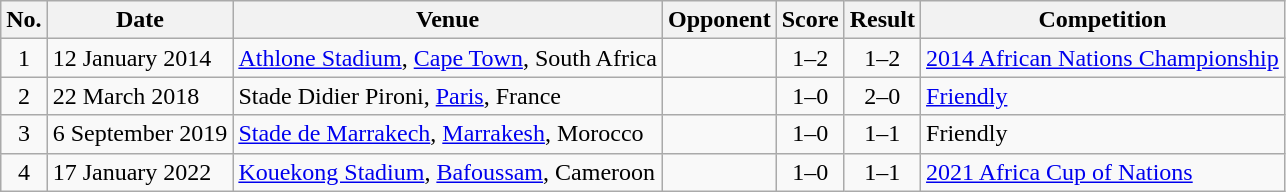<table class="wikitable sortable">
<tr>
<th scope="col">No.</th>
<th scope="col">Date</th>
<th scope="col">Venue</th>
<th scope="col">Opponent</th>
<th scope="col">Score</th>
<th scope="col">Result</th>
<th scope="col">Competition</th>
</tr>
<tr>
<td align="center">1</td>
<td>12 January 2014</td>
<td><a href='#'>Athlone Stadium</a>, <a href='#'>Cape Town</a>, South Africa</td>
<td></td>
<td align="center">1–2</td>
<td align="center">1–2</td>
<td><a href='#'>2014 African Nations Championship</a></td>
</tr>
<tr>
<td align="center">2</td>
<td>22 March 2018</td>
<td>Stade Didier Pironi, <a href='#'>Paris</a>, France</td>
<td></td>
<td align="center">1–0</td>
<td align="center">2–0</td>
<td><a href='#'>Friendly</a></td>
</tr>
<tr>
<td align="center">3</td>
<td>6 September 2019</td>
<td><a href='#'>Stade de Marrakech</a>, <a href='#'>Marrakesh</a>, Morocco</td>
<td></td>
<td align="center">1–0</td>
<td align="center">1–1</td>
<td>Friendly</td>
</tr>
<tr>
<td align="center">4</td>
<td>17 January 2022</td>
<td><a href='#'>Kouekong Stadium</a>, <a href='#'>Bafoussam</a>, Cameroon</td>
<td></td>
<td align="center">1–0</td>
<td align="center">1–1</td>
<td><a href='#'>2021 Africa Cup of Nations</a></td>
</tr>
</table>
